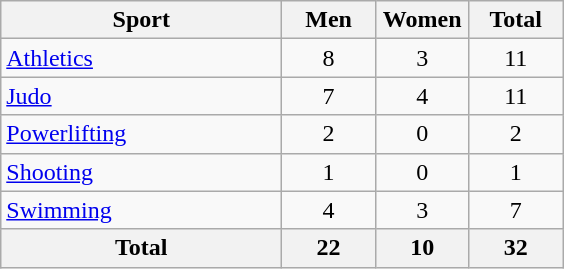<table class="wikitable sortable" style="text-align:center;">
<tr>
<th width=180>Sport</th>
<th width=55>Men</th>
<th width=55>Women</th>
<th width=55>Total</th>
</tr>
<tr>
<td align=left><a href='#'>Athletics</a></td>
<td>8</td>
<td>3</td>
<td>11</td>
</tr>
<tr>
<td align=left><a href='#'>Judo</a></td>
<td>7</td>
<td>4</td>
<td>11</td>
</tr>
<tr>
<td align=left><a href='#'>Powerlifting</a></td>
<td>2</td>
<td>0</td>
<td>2</td>
</tr>
<tr>
<td align=left><a href='#'>Shooting</a></td>
<td>1</td>
<td>0</td>
<td>1</td>
</tr>
<tr>
<td align=left><a href='#'>Swimming</a></td>
<td>4</td>
<td>3</td>
<td>7</td>
</tr>
<tr>
<th>Total</th>
<th>22</th>
<th>10</th>
<th>32</th>
</tr>
</table>
